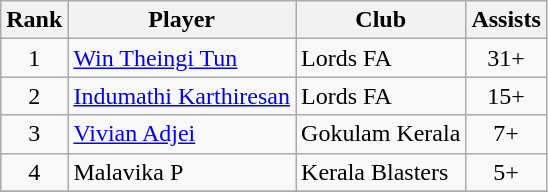<table class="wikitable" style="text-align: "center">
<tr>
<th>Rank</th>
<th>Player</th>
<th>Club</th>
<th>Assists</th>
</tr>
<tr>
<td align="center">1</td>
<td> <a href='#'>Win Theingi Tun</a></td>
<td>Lords FA</td>
<td align="center">31+</td>
</tr>
<tr>
<td align="center">2</td>
<td> <a href='#'>Indumathi Karthiresan</a></td>
<td>Lords FA</td>
<td align="center">15+</td>
</tr>
<tr>
<td align="center">3</td>
<td> <a href='#'>Vivian Adjei</a></td>
<td>Gokulam Kerala</td>
<td align="center">7+</td>
</tr>
<tr>
<td align="center">4</td>
<td> Malavika P</td>
<td>Kerala Blasters</td>
<td align="center">5+</td>
</tr>
<tr>
</tr>
</table>
